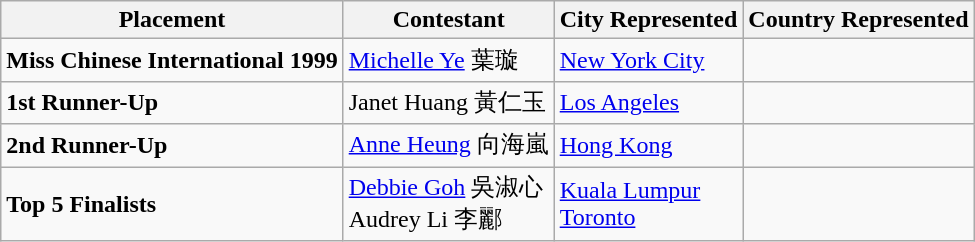<table class="wikitable" border="1">
<tr>
<th>Placement</th>
<th>Contestant</th>
<th>City Represented</th>
<th>Country Represented</th>
</tr>
<tr>
<td><strong>Miss Chinese International 1999</strong></td>
<td><a href='#'>Michelle Ye</a> 葉璇</td>
<td><a href='#'>New York City</a></td>
<td></td>
</tr>
<tr>
<td><strong>1st Runner-Up</strong></td>
<td>Janet Huang 黃仁玉</td>
<td><a href='#'>Los Angeles</a></td>
<td></td>
</tr>
<tr>
<td><strong>2nd Runner-Up</strong></td>
<td><a href='#'>Anne Heung</a> 向海嵐</td>
<td><a href='#'>Hong Kong</a></td>
<td></td>
</tr>
<tr>
<td><strong>Top 5 Finalists</strong></td>
<td><a href='#'>Debbie Goh</a> 吳淑心<br>Audrey Li 李酈</td>
<td><a href='#'>Kuala Lumpur</a><br><a href='#'>Toronto</a></td>
<td><br></td>
</tr>
</table>
